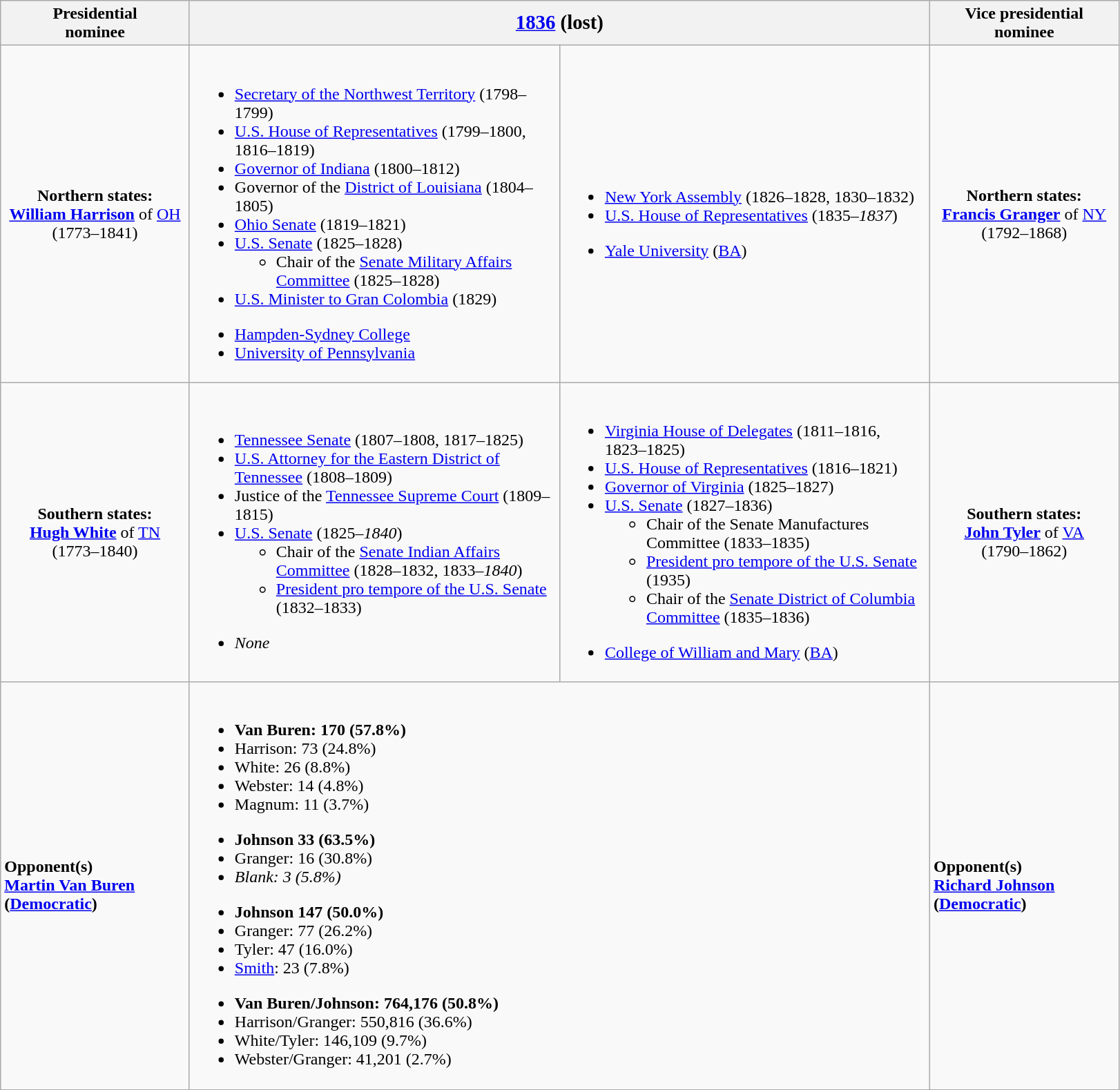<table class="wikitable">
<tr>
<th width=175>Presidential<br>nominee</th>
<th colspan=2><big><a href='#'>1836</a> (lost)</big></th>
<th width=175>Vice presidential<br>nominee</th>
</tr>
<tr>
<td style="text-align:center;"><strong>Northern states:<br><a href='#'>William Harrison</a></strong> of <a href='#'>OH</a><br>(1773–1841)<br></td>
<td width=350><br><ul><li><a href='#'>Secretary of the Northwest Territory</a> (1798–1799)</li><li><a href='#'>U.S. House of Representatives</a> (1799–1800, 1816–1819)</li><li><a href='#'>Governor of Indiana</a> (1800–1812)</li><li>Governor of the <a href='#'>District of Louisiana</a> (1804–1805)</li><li><a href='#'>Ohio Senate</a> (1819–1821)</li><li><a href='#'>U.S. Senate</a> (1825–1828)<ul><li>Chair of the <a href='#'>Senate Military Affairs Committee</a> (1825–1828)</li></ul></li><li><a href='#'>U.S. Minister to Gran Colombia</a> (1829)</li></ul><ul><li><a href='#'>Hampden-Sydney College</a></li><li><a href='#'>University of Pennsylvania</a></li></ul></td>
<td width=350><br><ul><li><a href='#'>New York Assembly</a> (1826–1828, 1830–1832)</li><li><a href='#'>U.S. House of Representatives</a> (1835–<em>1837</em>)</li></ul><ul><li><a href='#'>Yale University</a> (<a href='#'>BA</a>)</li></ul></td>
<td style="text-align:center;"><strong>Northern states:<br><a href='#'>Francis Granger</a></strong> of <a href='#'>NY</a><br>(1792–1868)<br></td>
</tr>
<tr>
<td style="text-align:center;"><strong>Southern states:<br><a href='#'>Hugh White</a></strong> of <a href='#'>TN</a><br>(1773–1840)<br></td>
<td width=350><br><ul><li><a href='#'>Tennessee Senate</a> (1807–1808, 1817–1825)</li><li><a href='#'>U.S. Attorney for the Eastern District of Tennessee</a> (1808–1809)</li><li>Justice of the <a href='#'>Tennessee Supreme Court</a> (1809–1815)</li><li><a href='#'>U.S. Senate</a> (1825–<em>1840</em>)<ul><li>Chair of the <a href='#'>Senate Indian Affairs Committee</a> (1828–1832, 1833–<em>1840</em>)</li><li><a href='#'>President pro tempore of the U.S. Senate</a> (1832–1833)</li></ul></li></ul><ul><li><em>None</em></li></ul></td>
<td width=350><br><ul><li><a href='#'>Virginia House of Delegates</a> (1811–1816, 1823–1825)</li><li><a href='#'>U.S. House of Representatives</a> (1816–1821)</li><li><a href='#'>Governor of Virginia</a> (1825–1827)</li><li><a href='#'>U.S. Senate</a> (1827–1836)<ul><li>Chair of the Senate Manufactures Committee (1833–1835)</li><li><a href='#'>President pro tempore of the U.S. Senate</a> (1935)</li><li>Chair of the <a href='#'>Senate District of Columbia Committee</a> (1835–1836)</li></ul></li></ul><ul><li><a href='#'>College of William and Mary</a> (<a href='#'>BA</a>)</li></ul></td>
<td style="text-align:center;"><strong>Southern states:<br><a href='#'>John Tyler</a></strong> of <a href='#'>VA</a><br>(1790–1862)<br></td>
</tr>
<tr>
<td><strong>Opponent(s)</strong><br><strong><a href='#'>Martin Van Buren</a> (<a href='#'>Democratic</a>)</strong></td>
<td colspan=2><br><ul><li><strong>Van Buren: 170 (57.8%)</strong></li><li>Harrison: 73 (24.8%)</li><li>White: 26 (8.8%)</li><li>Webster: 14 (4.8%)</li><li>Magnum: 11 (3.7%)</li></ul><ul><li><strong>Johnson 33 (63.5%)</strong></li><li>Granger: 16 (30.8%)</li><li><em>Blank: 3 (5.8%)</em></li></ul><ul><li><strong>Johnson 147 (50.0%)</strong></li><li>Granger: 77 (26.2%)</li><li>Tyler: 47 (16.0%)</li><li><a href='#'>Smith</a>: 23 (7.8%)</li></ul><ul><li><strong>Van Buren/Johnson: 764,176 (50.8%)</strong></li><li>Harrison/Granger: 550,816 (36.6%)</li><li>White/Tyler: 146,109 (9.7%)</li><li>Webster/Granger: 41,201 (2.7%)</li></ul></td>
<td><strong>Opponent(s)</strong><br><strong><a href='#'>Richard Johnson</a> (<a href='#'>Democratic</a>)</strong></td>
</tr>
</table>
